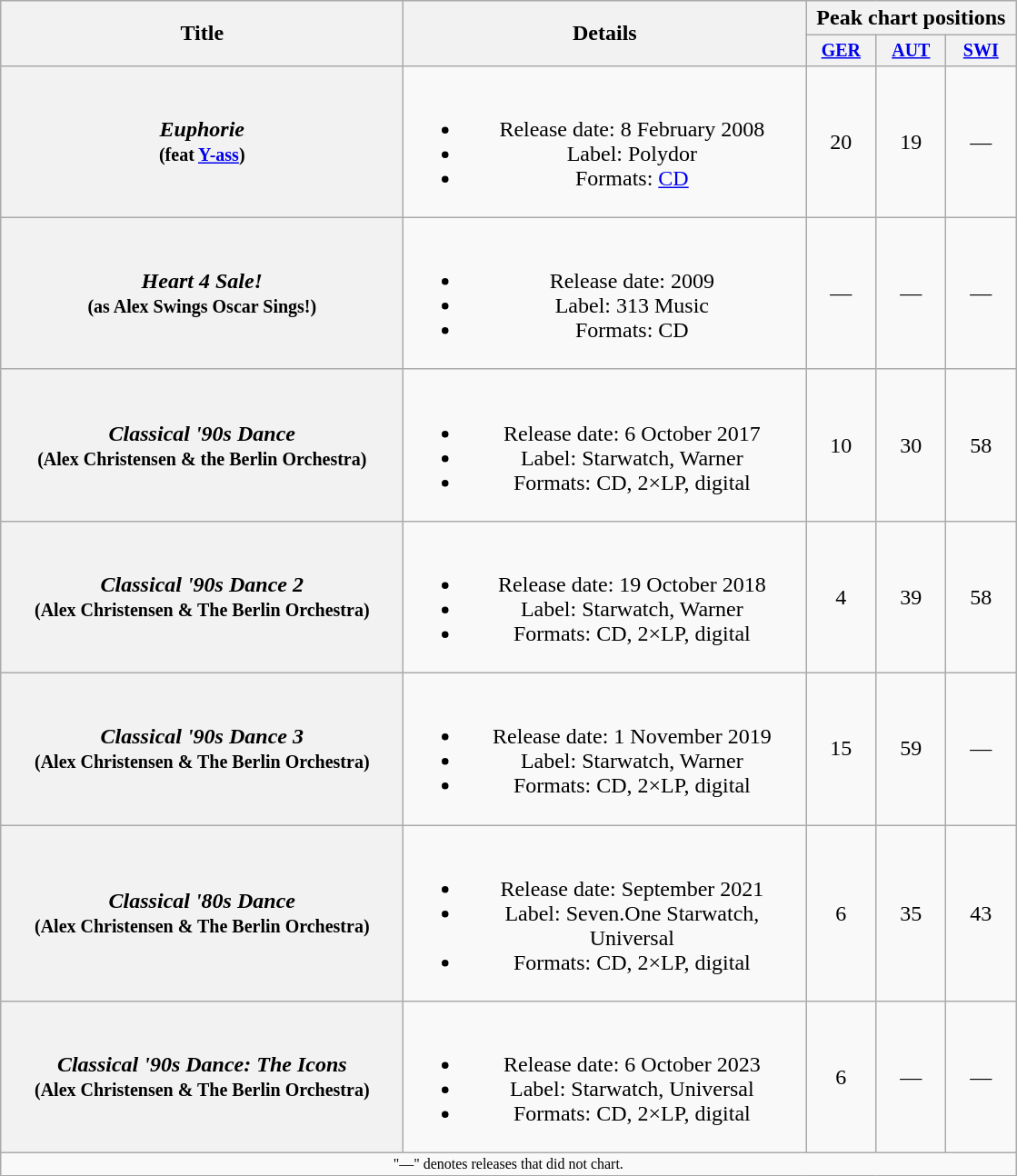<table class="wikitable plainrowheaders" style="text-align:center;">
<tr>
<th rowspan="2" style="width:18em;">Title</th>
<th rowspan="2" style="width:18em;">Details</th>
<th colspan="3">Peak chart positions</th>
</tr>
<tr style="font-size:smaller;">
<th style="width:45px;"><a href='#'>GER</a><br></th>
<th style="width:45px;"><a href='#'>AUT</a><br></th>
<th style="width:45px;"><a href='#'>SWI</a><br></th>
</tr>
<tr>
<th scope="row"><em>Euphorie</em><br><small>(feat <a href='#'>Y-ass</a>)</small></th>
<td><br><ul><li>Release date: 8 February 2008</li><li>Label: Polydor</li><li>Formats: <a href='#'>CD</a></li></ul></td>
<td>20</td>
<td>19</td>
<td>—</td>
</tr>
<tr>
<th scope="row"><em>Heart 4 Sale!</em><br><small>(as Alex Swings Oscar Sings!)</small></th>
<td><br><ul><li>Release date: 2009</li><li>Label: 313 Music</li><li>Formats: CD</li></ul></td>
<td>—</td>
<td>—</td>
<td>—</td>
</tr>
<tr>
<th scope="row"><em>Classical '90s Dance</em><br><small>(Alex Christensen & the Berlin Orchestra)</small></th>
<td><br><ul><li>Release date: 6 October 2017</li><li>Label: Starwatch, Warner</li><li>Formats:  CD, 2×LP, digital</li></ul></td>
<td>10</td>
<td>30</td>
<td>58</td>
</tr>
<tr>
<th scope="row"><em>Classical '90s Dance 2</em><br><small>(Alex Christensen & The Berlin Orchestra)</small></th>
<td><br><ul><li>Release date: 19 October 2018</li><li>Label: Starwatch, Warner</li><li>Formats: CD, 2×LP, digital</li></ul></td>
<td>4</td>
<td>39</td>
<td>58</td>
</tr>
<tr>
<th scope="row"><em>Classical '90s Dance 3</em><br><small>(Alex Christensen & The Berlin Orchestra)</small></th>
<td><br><ul><li>Release date: 1 November 2019</li><li>Label: Starwatch, Warner</li><li>Formats: CD, 2×LP, digital</li></ul></td>
<td>15</td>
<td>59</td>
<td>—</td>
</tr>
<tr>
<th scope="row"><em>Classical '80s Dance</em><br><small>(Alex Christensen & The Berlin Orchestra)</small></th>
<td><br><ul><li>Release date: September 2021</li><li>Label: Seven.One Starwatch, Universal</li><li>Formats: CD, 2×LP, digital</li></ul></td>
<td>6</td>
<td>35</td>
<td>43</td>
</tr>
<tr>
<th scope="row"><em>Classical '90s Dance: The Icons</em><br><small>(Alex Christensen & The Berlin Orchestra)</small></th>
<td><br><ul><li>Release date: 6 October 2023</li><li>Label: Starwatch, Universal</li><li>Formats: CD, 2×LP, digital</li></ul></td>
<td>6</td>
<td>—</td>
<td>—</td>
</tr>
<tr>
<td colspan="15" style="font-size:8pt">"—" denotes releases that did not chart.</td>
</tr>
</table>
